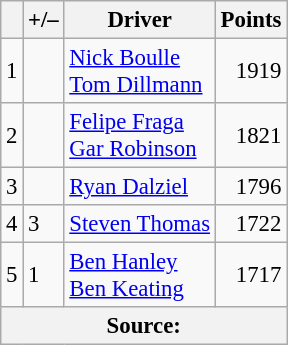<table class="wikitable" style="font-size: 95%;">
<tr>
<th scope="col"></th>
<th scope="col">+/–</th>
<th scope="col">Driver</th>
<th scope="col">Points</th>
</tr>
<tr>
<td align=center>1</td>
<td align=left></td>
<td> <a href='#'>Nick Boulle</a><br> <a href='#'>Tom Dillmann</a></td>
<td align=right>1919</td>
</tr>
<tr>
<td align=center>2</td>
<td align=left></td>
<td> <a href='#'>Felipe Fraga</a><br> <a href='#'>Gar Robinson</a></td>
<td align=right>1821</td>
</tr>
<tr>
<td align=center>3</td>
<td align=left></td>
<td> <a href='#'>Ryan Dalziel</a></td>
<td align=right>1796</td>
</tr>
<tr>
<td align=center>4</td>
<td align=left> 3</td>
<td> <a href='#'>Steven Thomas</a></td>
<td align=right>1722</td>
</tr>
<tr>
<td align=center>5</td>
<td align=left> 1</td>
<td> <a href='#'>Ben Hanley</a><br> <a href='#'>Ben Keating</a></td>
<td align=right>1717</td>
</tr>
<tr>
<th colspan=5>Source:</th>
</tr>
</table>
